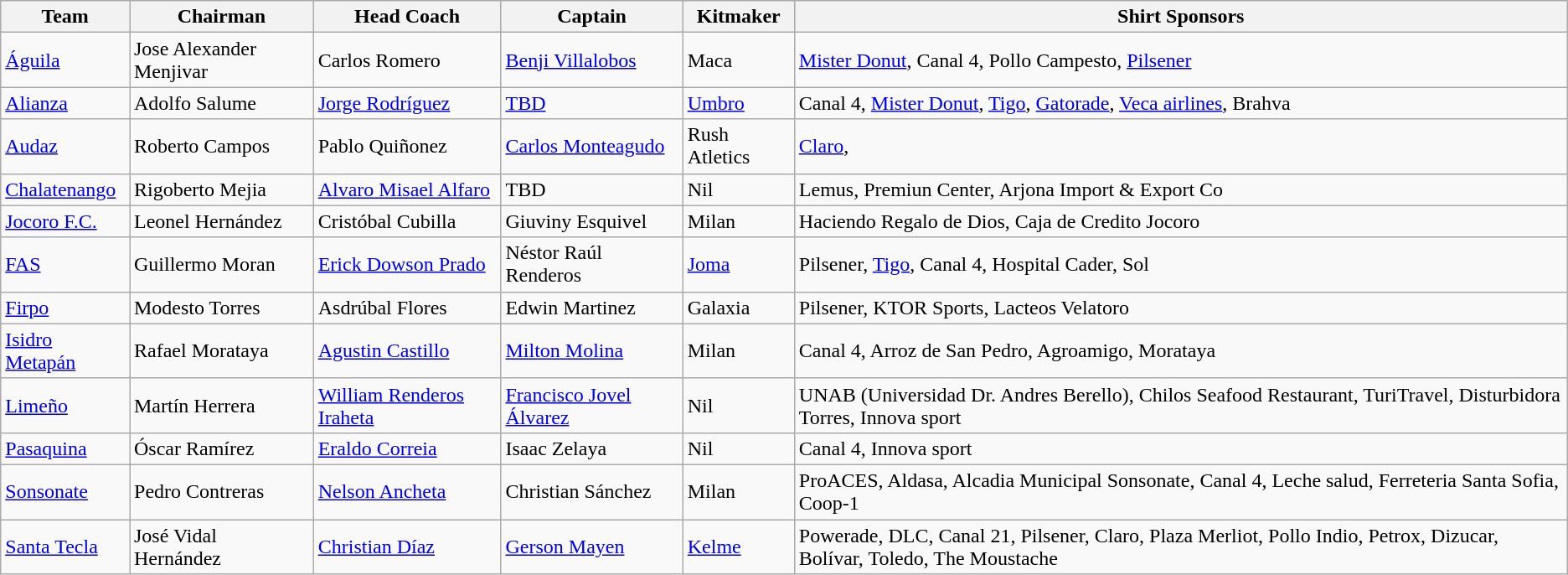<table class="wikitable sortable" style="text-align: left;">
<tr>
<th>Team</th>
<th>Chairman</th>
<th>Head Coach</th>
<th>Captain</th>
<th>Kitmaker</th>
<th>Shirt Sponsors</th>
</tr>
<tr>
<td><a href='#'>Águila</a></td>
<td> Jose Alexander Menjivar</td>
<td> Carlos Romero</td>
<td> <a href='#'>Benji Villalobos</a></td>
<td>Maca</td>
<td><a href='#'>Mister Donut</a>, Canal 4,  Pollo Campesto, <a href='#'>Pilsener</a></td>
</tr>
<tr>
<td><a href='#'>Alianza</a></td>
<td> Adolfo Salume</td>
<td> <a href='#'>Jorge Rodríguez</a></td>
<td> <a href='#'>TBD</a></td>
<td><a href='#'>Umbro</a></td>
<td>Canal 4, <a href='#'>Mister Donut</a>, <a href='#'>Tigo</a>, <a href='#'>Gatorade</a>, <a href='#'>Veca airlines</a>, Brahva</td>
</tr>
<tr>
<td><a href='#'>Audaz</a></td>
<td> Roberto Campos</td>
<td> Pablo Quiñonez</td>
<td> <a href='#'>Carlos Monteagudo</a></td>
<td>Rush Atletics</td>
<td><a href='#'>Claro</a>,</td>
</tr>
<tr>
<td><a href='#'>Chalatenango</a></td>
<td> Rigoberto Mejia</td>
<td> <a href='#'>Alvaro Misael Alfaro</a></td>
<td> TBD</td>
<td>Nil</td>
<td>Lemus, Premiun Center, Arjona Import & Export Co</td>
</tr>
<tr>
<td><a href='#'>Jocoro F.C.</a></td>
<td> Leonel Hernández</td>
<td> Cristóbal Cubilla</td>
<td> Giuviny Esquivel</td>
<td>Milan</td>
<td>Haciendo Regalo de Dios, Caja de Credito Jocoro</td>
</tr>
<tr>
<td><a href='#'>FAS</a></td>
<td> Guillermo Moran</td>
<td> <a href='#'>Erick Dowson Prado</a></td>
<td> Néstor Raúl Renderos</td>
<td><a href='#'>Joma</a></td>
<td>Pilsener, <a href='#'>Tigo</a>, Canal 4, Hospital Cader,  Sol</td>
</tr>
<tr>
<td><a href='#'>Firpo</a></td>
<td> Modesto Torres</td>
<td> Asdrúbal Flores</td>
<td> Edwin Martinez</td>
<td>Galaxia</td>
<td>Pilsener, KTOR Sports, Lacteos Velatoro</td>
</tr>
<tr>
<td><a href='#'>Isidro Metapán</a></td>
<td> Rafael Morataya</td>
<td> <a href='#'>Agustin Castillo</a></td>
<td> <a href='#'>Milton Molina</a></td>
<td>Milan</td>
<td>Canal 4, Arroz de San Pedro, Agroamigo, Morataya</td>
</tr>
<tr>
<td><a href='#'>Limeño</a></td>
<td> Martín Herrera</td>
<td> <a href='#'>William Renderos Iraheta</a></td>
<td> <a href='#'>Francisco Jovel Álvarez</a></td>
<td>Nil</td>
<td>UNAB (Universidad Dr. Andres Berello), Chilos Seafood Restaurant, TuriTravel, Disturbidora Torres, Innova sport</td>
</tr>
<tr>
<td><a href='#'>Pasaquina</a></td>
<td> Óscar Ramírez</td>
<td> <a href='#'>Eraldo Correia</a></td>
<td> Isaac Zelaya</td>
<td>Nil</td>
<td>Canal 4, Innova sport</td>
</tr>
<tr>
<td><a href='#'>Sonsonate</a></td>
<td> Pedro Contreras</td>
<td> <a href='#'>Nelson Ancheta</a></td>
<td> Christian Sánchez</td>
<td>Milan</td>
<td>ProACES, Aldasa, Alcadia Municipal Sonsonate, Canal 4, Leche salud, Ferreteria Santa Sofia, Coop-1</td>
</tr>
<tr>
<td><a href='#'>Santa Tecla</a></td>
<td> José Vidal Hernández</td>
<td> <a href='#'>Christian Díaz</a></td>
<td> <a href='#'>Gerson Mayen</a></td>
<td><a href='#'>Kelme</a></td>
<td>Powerade, DLC, Canal 21, Pilsener, Claro, Plaza Merliot, Pollo Indio, Petrox, Dizucar, Bolívar, Toledo, The Moustache</td>
</tr>
</table>
